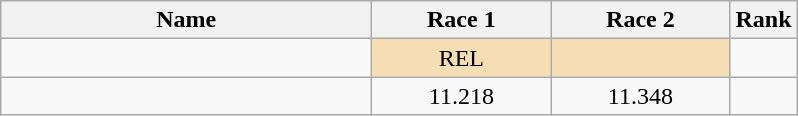<table class="wikitable sortable" style="text-align:center;">
<tr>
<th style="width:15em">Name</th>
<th style="width:7em">Race 1</th>
<th style="width:7em">Race 2</th>
<th>Rank</th>
</tr>
<tr>
<td align=left></td>
<td bgcolor=wheat>REL</td>
<td bgcolor=wheat></td>
<td></td>
</tr>
<tr>
<td align=left></td>
<td>11.218</td>
<td>11.348</td>
<td></td>
</tr>
</table>
